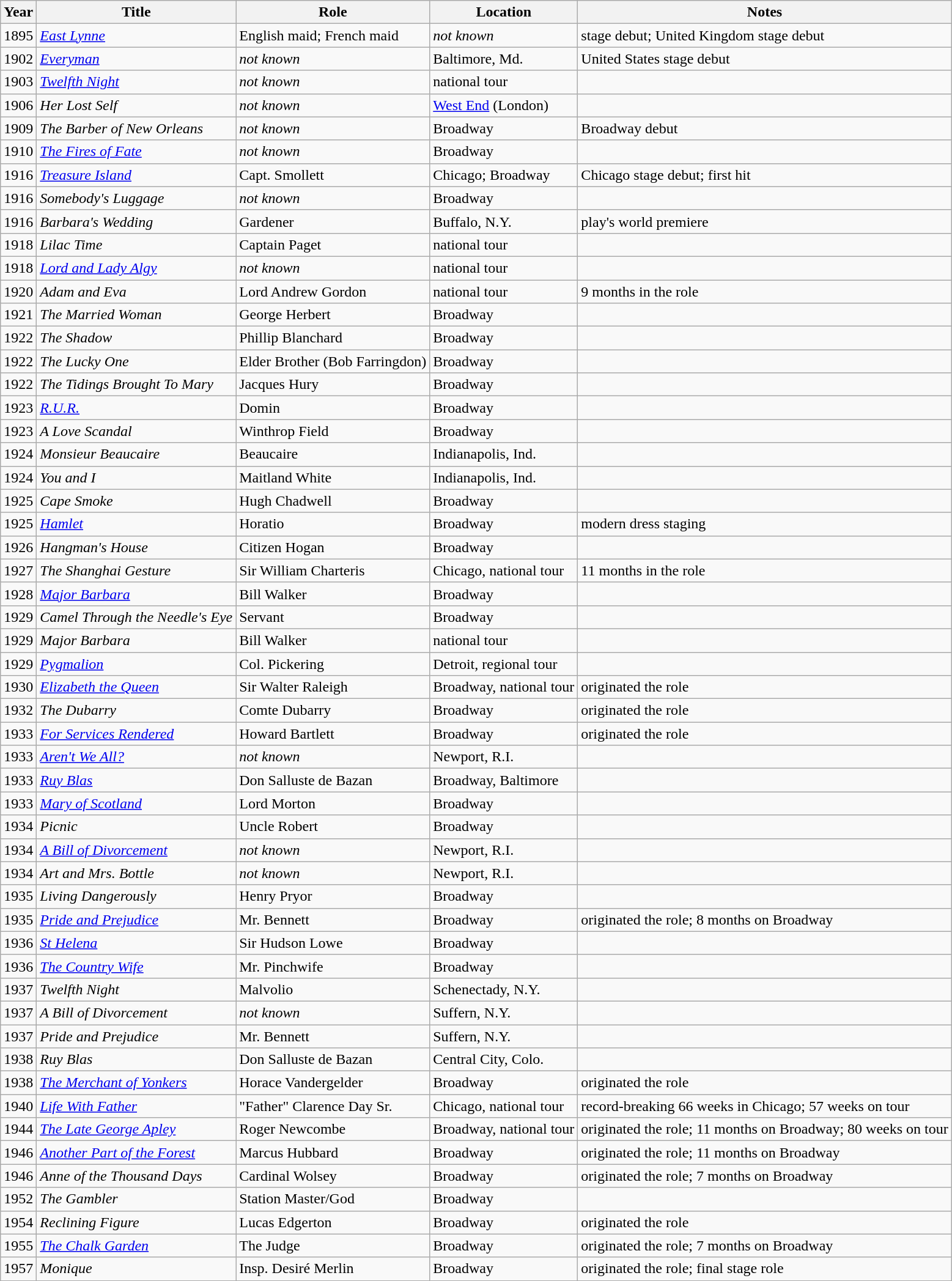<table class="wikitable">
<tr>
<th>Year</th>
<th>Title</th>
<th>Role</th>
<th>Location</th>
<th>Notes</th>
</tr>
<tr>
<td>1895</td>
<td><em><a href='#'>East Lynne</a></em></td>
<td>English maid; French maid</td>
<td><em>not known</em></td>
<td>stage debut; United Kingdom stage debut</td>
</tr>
<tr>
<td>1902</td>
<td><em><a href='#'>Everyman</a></em></td>
<td><em>not known</em></td>
<td>Baltimore, Md.</td>
<td>United States stage debut</td>
</tr>
<tr>
<td>1903</td>
<td><em><a href='#'>Twelfth Night</a></em></td>
<td><em>not known</em></td>
<td>national tour</td>
<td></td>
</tr>
<tr>
<td>1906</td>
<td><em>Her Lost Self</em></td>
<td><em>not known</em></td>
<td><a href='#'>West End</a> (London)</td>
<td></td>
</tr>
<tr>
<td>1909</td>
<td><em>The Barber of New Orleans</em></td>
<td><em>not known</em></td>
<td>Broadway</td>
<td>Broadway debut</td>
</tr>
<tr>
<td>1910</td>
<td><em><a href='#'>The Fires of Fate</a></em></td>
<td><em>not known</em></td>
<td>Broadway</td>
<td></td>
</tr>
<tr>
<td>1916</td>
<td><em><a href='#'>Treasure Island</a></em></td>
<td>Capt. Smollett</td>
<td>Chicago; Broadway</td>
<td>Chicago stage debut; first hit</td>
</tr>
<tr>
<td>1916</td>
<td><em>Somebody's Luggage</em></td>
<td><em>not known</em></td>
<td>Broadway</td>
<td></td>
</tr>
<tr>
<td>1916</td>
<td><em>Barbara's Wedding</em></td>
<td>Gardener</td>
<td>Buffalo, N.Y.</td>
<td>play's world premiere</td>
</tr>
<tr>
<td>1918</td>
<td><em>Lilac Time</em></td>
<td>Captain Paget</td>
<td>national tour</td>
<td></td>
</tr>
<tr>
<td>1918</td>
<td><em><a href='#'>Lord and Lady Algy</a></em></td>
<td><em>not known</em></td>
<td>national tour</td>
<td></td>
</tr>
<tr>
<td>1920</td>
<td><em>Adam and Eva</em></td>
<td>Lord Andrew Gordon</td>
<td>national tour</td>
<td>9 months in the role</td>
</tr>
<tr>
<td>1921</td>
<td><em>The Married Woman</em></td>
<td>George Herbert</td>
<td>Broadway</td>
<td></td>
</tr>
<tr>
<td>1922</td>
<td><em>The Shadow</em></td>
<td>Phillip Blanchard</td>
<td>Broadway</td>
<td></td>
</tr>
<tr>
<td>1922</td>
<td><em>The Lucky One</em></td>
<td>Elder Brother (Bob Farringdon)</td>
<td>Broadway</td>
<td></td>
</tr>
<tr>
<td>1922</td>
<td><em>The Tidings Brought To Mary</em></td>
<td>Jacques Hury</td>
<td>Broadway</td>
<td></td>
</tr>
<tr>
<td>1923</td>
<td><em><a href='#'>R.U.R.</a></em></td>
<td>Domin</td>
<td>Broadway</td>
<td></td>
</tr>
<tr>
<td>1923</td>
<td><em>A Love Scandal</em></td>
<td>Winthrop Field</td>
<td>Broadway</td>
<td></td>
</tr>
<tr>
<td>1924</td>
<td><em>Monsieur Beaucaire</em></td>
<td>Beaucaire</td>
<td>Indianapolis, Ind.</td>
<td></td>
</tr>
<tr>
<td>1924</td>
<td><em>You and I</em></td>
<td>Maitland White</td>
<td>Indianapolis, Ind.</td>
<td></td>
</tr>
<tr>
<td>1925</td>
<td><em>Cape Smoke</em></td>
<td>Hugh Chadwell</td>
<td>Broadway</td>
<td></td>
</tr>
<tr>
<td>1925</td>
<td><em><a href='#'>Hamlet</a></em></td>
<td>Horatio</td>
<td>Broadway</td>
<td>modern dress staging</td>
</tr>
<tr>
<td>1926</td>
<td><em>Hangman's House</em></td>
<td>Citizen Hogan</td>
<td>Broadway</td>
<td></td>
</tr>
<tr>
<td>1927</td>
<td><em>The Shanghai Gesture</em></td>
<td>Sir William Charteris</td>
<td>Chicago, national tour</td>
<td>11 months in the role</td>
</tr>
<tr>
<td>1928</td>
<td><em><a href='#'>Major Barbara</a></em></td>
<td>Bill Walker</td>
<td>Broadway</td>
<td></td>
</tr>
<tr>
<td>1929</td>
<td><em>Camel Through the Needle's Eye</em></td>
<td>Servant</td>
<td>Broadway</td>
<td></td>
</tr>
<tr>
<td>1929</td>
<td><em>Major Barbara</em></td>
<td>Bill Walker</td>
<td>national tour</td>
<td></td>
</tr>
<tr>
<td>1929</td>
<td><em><a href='#'>Pygmalion</a></em></td>
<td>Col. Pickering</td>
<td>Detroit, regional tour</td>
<td></td>
</tr>
<tr>
<td>1930</td>
<td><em><a href='#'>Elizabeth the Queen</a></em></td>
<td>Sir Walter Raleigh</td>
<td>Broadway, national tour</td>
<td>originated the role</td>
</tr>
<tr>
<td>1932</td>
<td><em>The Dubarry</em></td>
<td>Comte Dubarry</td>
<td>Broadway</td>
<td>originated the role</td>
</tr>
<tr>
<td>1933</td>
<td><em><a href='#'>For Services Rendered</a></em></td>
<td>Howard Bartlett</td>
<td>Broadway</td>
<td>originated the role</td>
</tr>
<tr>
<td>1933</td>
<td><em><a href='#'>Aren't We All?</a></em></td>
<td><em>not known</em></td>
<td>Newport, R.I.</td>
<td></td>
</tr>
<tr>
<td>1933</td>
<td><em><a href='#'>Ruy Blas</a></em></td>
<td>Don Salluste de Bazan</td>
<td>Broadway, Baltimore</td>
<td></td>
</tr>
<tr>
<td>1933</td>
<td><em><a href='#'>Mary of Scotland</a></em></td>
<td>Lord Morton</td>
<td>Broadway</td>
<td></td>
</tr>
<tr>
<td>1934</td>
<td><em>Picnic</em></td>
<td>Uncle Robert</td>
<td>Broadway</td>
<td></td>
</tr>
<tr>
<td>1934</td>
<td><em><a href='#'>A Bill of Divorcement</a></em></td>
<td><em>not known</em></td>
<td>Newport, R.I.</td>
<td></td>
</tr>
<tr>
<td>1934</td>
<td><em>Art and Mrs. Bottle</em></td>
<td><em>not known</em></td>
<td>Newport, R.I.</td>
<td></td>
</tr>
<tr>
<td>1935</td>
<td><em>Living Dangerously</em></td>
<td>Henry Pryor</td>
<td>Broadway</td>
<td></td>
</tr>
<tr>
<td>1935</td>
<td><em><a href='#'>Pride and Prejudice</a></em></td>
<td>Mr. Bennett</td>
<td>Broadway</td>
<td>originated the role; 8 months on Broadway</td>
</tr>
<tr>
<td>1936</td>
<td><em><a href='#'>St Helena</a></em></td>
<td>Sir Hudson Lowe</td>
<td>Broadway</td>
<td></td>
</tr>
<tr>
<td>1936</td>
<td><em><a href='#'>The Country Wife</a></em></td>
<td>Mr. Pinchwife</td>
<td>Broadway</td>
<td></td>
</tr>
<tr>
<td>1937</td>
<td><em>Twelfth Night</em></td>
<td>Malvolio</td>
<td>Schenectady, N.Y.</td>
<td></td>
</tr>
<tr>
<td>1937</td>
<td><em>A Bill of Divorcement</em></td>
<td><em>not known</em></td>
<td>Suffern, N.Y.</td>
<td></td>
</tr>
<tr>
<td>1937</td>
<td><em>Pride and Prejudice</em></td>
<td>Mr. Bennett</td>
<td>Suffern, N.Y.</td>
<td></td>
</tr>
<tr>
<td>1938</td>
<td><em>Ruy Blas</em></td>
<td>Don Salluste de Bazan</td>
<td>Central City, Colo.</td>
<td></td>
</tr>
<tr>
<td>1938</td>
<td><em><a href='#'>The Merchant of Yonkers</a></em></td>
<td>Horace Vandergelder</td>
<td>Broadway</td>
<td>originated the role</td>
</tr>
<tr>
<td>1940</td>
<td><em><a href='#'>Life With Father</a></em></td>
<td>"Father" Clarence Day Sr.</td>
<td>Chicago, national tour</td>
<td>record-breaking 66 weeks in Chicago; 57 weeks on tour</td>
</tr>
<tr>
<td>1944</td>
<td><em><a href='#'>The Late George Apley</a></em></td>
<td>Roger Newcombe</td>
<td>Broadway, national tour</td>
<td>originated the role; 11 months on Broadway; 80 weeks on tour</td>
</tr>
<tr>
<td>1946</td>
<td><em><a href='#'>Another Part of the Forest</a></em></td>
<td>Marcus Hubbard</td>
<td>Broadway</td>
<td>originated the role; 11 months on Broadway</td>
</tr>
<tr>
<td>1946</td>
<td><em>Anne of the Thousand Days</em></td>
<td>Cardinal Wolsey</td>
<td>Broadway</td>
<td>originated the role; 7 months on Broadway</td>
</tr>
<tr>
<td>1952</td>
<td><em>The Gambler</em></td>
<td>Station Master/God</td>
<td>Broadway</td>
<td></td>
</tr>
<tr>
<td>1954</td>
<td><em>Reclining Figure</em></td>
<td>Lucas Edgerton</td>
<td>Broadway</td>
<td>originated the role</td>
</tr>
<tr>
<td>1955</td>
<td><em><a href='#'>The Chalk Garden</a></em></td>
<td>The Judge</td>
<td>Broadway</td>
<td>originated the role; 7 months on Broadway</td>
</tr>
<tr>
<td>1957</td>
<td><em>Monique</em></td>
<td>Insp. Desiré Merlin</td>
<td>Broadway</td>
<td>originated the role; final stage role</td>
</tr>
</table>
